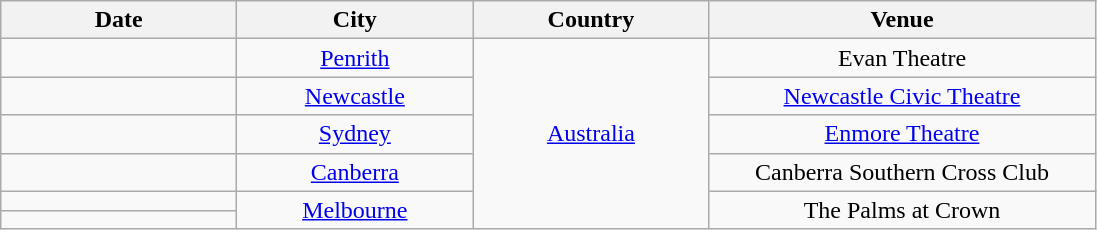<table class="wikitable" style="text-align:center">
<tr>
<th style="width:150px">Date</th>
<th style="width:150px">City</th>
<th style="width:150px">Country</th>
<th style="width:250px">Venue</th>
</tr>
<tr>
<td></td>
<td><a href='#'>Penrith</a></td>
<td rowspan="6"><a href='#'>Australia</a></td>
<td>Evan Theatre</td>
</tr>
<tr>
<td></td>
<td><a href='#'>Newcastle</a></td>
<td><a href='#'>Newcastle Civic Theatre</a></td>
</tr>
<tr>
<td></td>
<td><a href='#'>Sydney</a></td>
<td><a href='#'>Enmore Theatre</a></td>
</tr>
<tr>
<td></td>
<td><a href='#'>Canberra</a></td>
<td>Canberra Southern Cross Club</td>
</tr>
<tr>
<td></td>
<td rowspan="2"><a href='#'>Melbourne</a></td>
<td rowspan="2">The Palms at Crown</td>
</tr>
<tr>
<td></td>
</tr>
</table>
